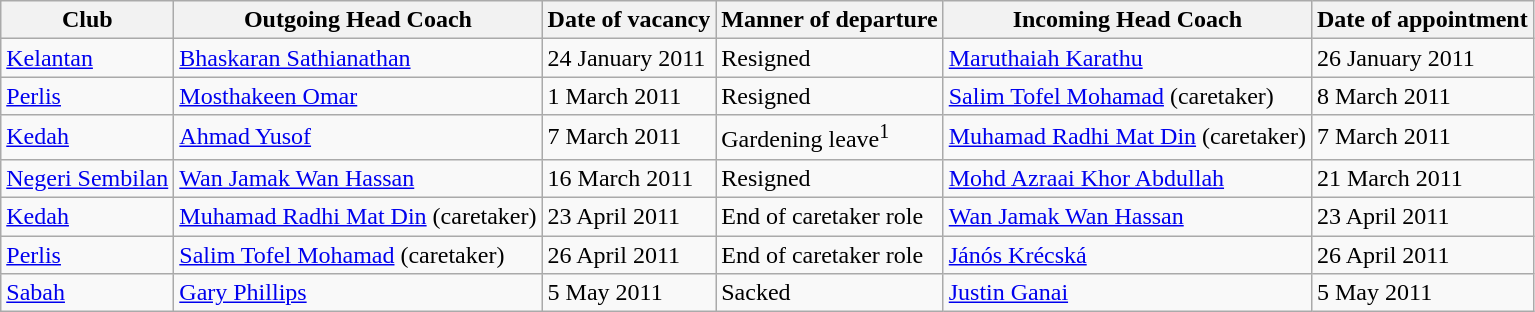<table class="wikitable">
<tr>
<th>Club</th>
<th>Outgoing Head Coach</th>
<th>Date of vacancy</th>
<th>Manner of departure</th>
<th>Incoming Head Coach</th>
<th>Date of appointment</th>
</tr>
<tr>
<td><a href='#'>Kelantan</a></td>
<td><a href='#'>Bhaskaran Sathianathan</a></td>
<td>24 January 2011</td>
<td>Resigned</td>
<td><a href='#'>Maruthaiah Karathu</a></td>
<td>26 January 2011</td>
</tr>
<tr>
<td><a href='#'>Perlis</a></td>
<td><a href='#'>Mosthakeen Omar</a></td>
<td>1 March 2011</td>
<td>Resigned</td>
<td><a href='#'>Salim Tofel Mohamad</a> (caretaker)</td>
<td>8 March 2011</td>
</tr>
<tr>
<td><a href='#'>Kedah</a></td>
<td><a href='#'>Ahmad Yusof</a></td>
<td>7 March 2011</td>
<td>Gardening leave<sup>1</sup></td>
<td><a href='#'>Muhamad Radhi Mat Din</a> (caretaker)</td>
<td>7 March 2011</td>
</tr>
<tr>
<td><a href='#'>Negeri Sembilan</a></td>
<td><a href='#'>Wan Jamak Wan Hassan</a></td>
<td>16 March 2011</td>
<td>Resigned</td>
<td><a href='#'>Mohd Azraai Khor Abdullah</a></td>
<td>21 March 2011</td>
</tr>
<tr>
<td><a href='#'>Kedah</a></td>
<td><a href='#'>Muhamad Radhi Mat Din</a> (caretaker)</td>
<td>23 April 2011</td>
<td>End of caretaker role</td>
<td><a href='#'>Wan Jamak Wan Hassan</a></td>
<td>23 April 2011</td>
</tr>
<tr>
<td><a href='#'>Perlis</a></td>
<td><a href='#'>Salim Tofel Mohamad</a> (caretaker)</td>
<td>26 April 2011</td>
<td>End of caretaker role</td>
<td><a href='#'>Jánós Krécská</a></td>
<td>26 April 2011</td>
</tr>
<tr>
<td><a href='#'>Sabah</a></td>
<td><a href='#'>Gary Phillips</a></td>
<td>5 May 2011</td>
<td>Sacked</td>
<td><a href='#'>Justin Ganai</a></td>
<td>5 May 2011</td>
</tr>
</table>
